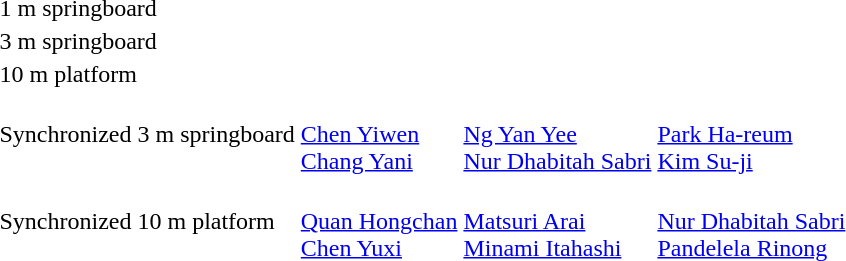<table>
<tr>
<td>1 m springboard<br></td>
<td></td>
<td></td>
<td></td>
</tr>
<tr>
<td>3 m springboard<br></td>
<td></td>
<td></td>
<td></td>
</tr>
<tr>
<td>10 m platform<br></td>
<td></td>
<td></td>
<td></td>
</tr>
<tr>
<td>Synchronized 3 m springboard<br></td>
<td><br><a href='#'>Chen Yiwen</a><br><a href='#'>Chang Yani</a></td>
<td><br><a href='#'>Ng Yan Yee</a><br><a href='#'>Nur Dhabitah Sabri</a></td>
<td><br><a href='#'>Park Ha-reum</a><br><a href='#'>Kim Su-ji</a></td>
</tr>
<tr>
<td>Synchronized 10 m platform<br></td>
<td><br><a href='#'>Quan Hongchan</a><br><a href='#'>Chen Yuxi</a></td>
<td><br><a href='#'>Matsuri Arai</a><br><a href='#'>Minami Itahashi</a></td>
<td><br><a href='#'>Nur Dhabitah Sabri</a><br><a href='#'>Pandelela Rinong</a></td>
</tr>
</table>
